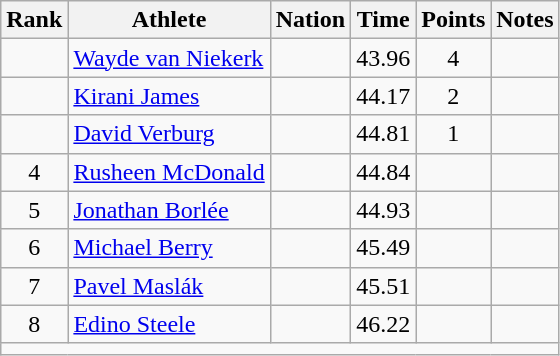<table class="wikitable mw-datatable sortable" style="text-align:center;">
<tr>
<th>Rank</th>
<th>Athlete</th>
<th>Nation</th>
<th>Time</th>
<th>Points</th>
<th>Notes</th>
</tr>
<tr>
<td></td>
<td align=left><a href='#'>Wayde van Niekerk</a></td>
<td align=left></td>
<td>43.96</td>
<td>4</td>
<td><strong></strong></td>
</tr>
<tr>
<td></td>
<td align=left><a href='#'>Kirani James</a></td>
<td align=left></td>
<td>44.17</td>
<td>2</td>
<td></td>
</tr>
<tr>
<td></td>
<td align=left><a href='#'>David Verburg</a></td>
<td align=left></td>
<td>44.81</td>
<td>1</td>
<td></td>
</tr>
<tr>
<td>4</td>
<td align=left><a href='#'>Rusheen McDonald</a></td>
<td align=left></td>
<td>44.84</td>
<td></td>
<td></td>
</tr>
<tr>
<td>5</td>
<td align=left><a href='#'>Jonathan Borlée</a></td>
<td align=left></td>
<td>44.93</td>
<td></td>
<td></td>
</tr>
<tr>
<td>6</td>
<td align=left><a href='#'>Michael Berry</a></td>
<td align=left></td>
<td>45.49</td>
<td></td>
<td></td>
</tr>
<tr>
<td>7</td>
<td align=left><a href='#'>Pavel Maslák</a></td>
<td align=left></td>
<td>45.51</td>
<td></td>
<td></td>
</tr>
<tr>
<td>8</td>
<td align=left><a href='#'>Edino Steele</a></td>
<td align=left></td>
<td>46.22</td>
<td></td>
<td></td>
</tr>
<tr class="sortbottom">
<td colspan=6></td>
</tr>
</table>
